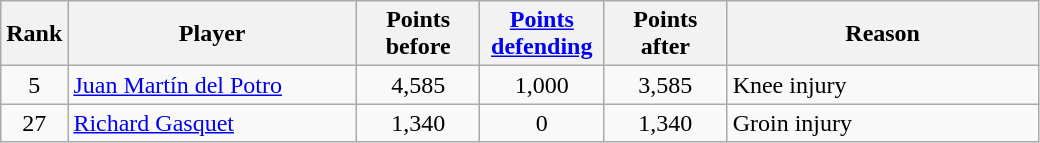<table class="wikitable sortable">
<tr>
<th style="width:30px;">Rank</th>
<th style="width:185px;">Player</th>
<th style="width:75px;">Points before</th>
<th style="width:75px;"><a href='#'>Points defending</a></th>
<th style="width:75px;">Points after</th>
<th style="width:200px;">Reason</th>
</tr>
<tr>
<td style="text-align:center;">5</td>
<td> <a href='#'>Juan Martín del Potro</a></td>
<td style="text-align:center;">4,585</td>
<td style="text-align:center;">1,000</td>
<td style="text-align:center;">3,585</td>
<td align="left">Knee injury</td>
</tr>
<tr>
<td style="text-align:center;">27</td>
<td> <a href='#'>Richard Gasquet</a></td>
<td style="text-align:center;">1,340</td>
<td style="text-align:center;">0</td>
<td style="text-align:center;">1,340</td>
<td align="left">Groin injury</td>
</tr>
</table>
